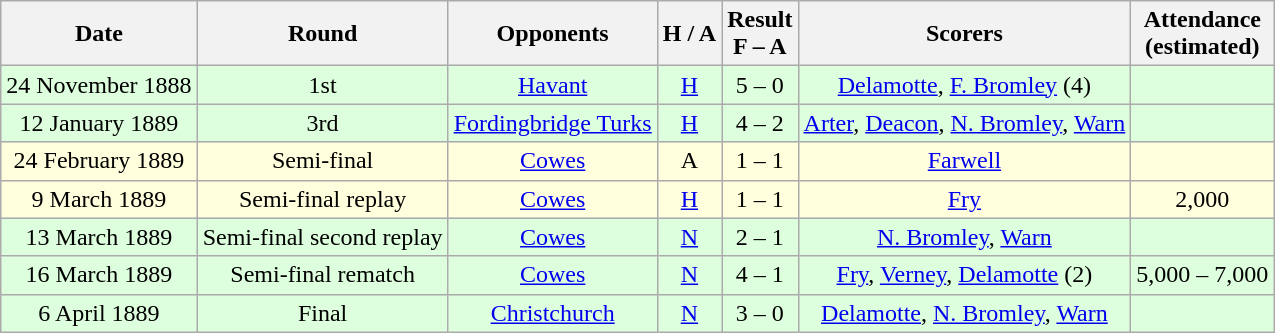<table class="wikitable" style="text-align:center">
<tr>
<th>Date</th>
<th>Round</th>
<th>Opponents</th>
<th>H / A</th>
<th>Result<br>F – A</th>
<th>Scorers</th>
<th>Attendance<br>(estimated)</th>
</tr>
<tr bgcolor="#ddffdd">
<td>24 November 1888</td>
<td>1st</td>
<td><a href='#'>Havant</a></td>
<td><a href='#'>H</a></td>
<td>5 – 0</td>
<td><a href='#'>Delamotte</a>, <a href='#'>F. Bromley</a> (4)</td>
<td></td>
</tr>
<tr bgcolor="#ddffdd">
<td>12 January 1889</td>
<td>3rd</td>
<td><a href='#'>Fordingbridge Turks</a></td>
<td><a href='#'>H</a></td>
<td>4 – 2</td>
<td><a href='#'>Arter</a>, <a href='#'>Deacon</a>, <a href='#'>N. Bromley</a>, <a href='#'>Warn</a></td>
<td></td>
</tr>
<tr bgcolor="#ffffdd">
<td>24 February 1889</td>
<td>Semi-final</td>
<td><a href='#'>Cowes</a></td>
<td>A</td>
<td>1 – 1</td>
<td><a href='#'>Farwell</a></td>
<td></td>
</tr>
<tr bgcolor="#ffffdd">
<td>9 March 1889</td>
<td>Semi-final replay</td>
<td><a href='#'>Cowes</a></td>
<td><a href='#'>H</a></td>
<td>1 – 1</td>
<td><a href='#'>Fry</a></td>
<td>2,000</td>
</tr>
<tr bgcolor="#ddffdd">
<td>13 March 1889</td>
<td>Semi-final second replay</td>
<td><a href='#'>Cowes</a></td>
<td><a href='#'>N</a></td>
<td>2 – 1</td>
<td><a href='#'>N. Bromley</a>, <a href='#'>Warn</a></td>
<td></td>
</tr>
<tr bgcolor="#ddffdd">
<td>16 March 1889</td>
<td>Semi-final rematch</td>
<td><a href='#'>Cowes</a></td>
<td><a href='#'>N</a></td>
<td>4 – 1</td>
<td><a href='#'>Fry</a>, <a href='#'>Verney</a>, <a href='#'>Delamotte</a> (2)</td>
<td>5,000 – 7,000</td>
</tr>
<tr bgcolor="#ddffdd">
<td>6 April 1889</td>
<td>Final</td>
<td><a href='#'>Christchurch</a></td>
<td><a href='#'>N</a></td>
<td>3 – 0</td>
<td><a href='#'>Delamotte</a>, <a href='#'>N. Bromley</a>, <a href='#'>Warn</a></td>
<td></td>
</tr>
</table>
